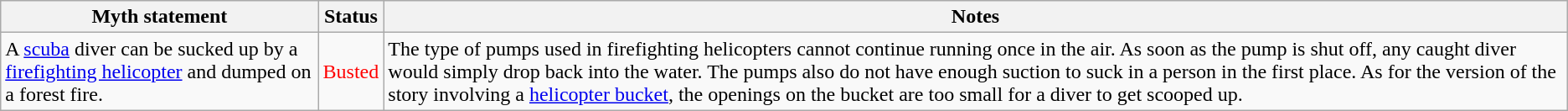<table class="wikitable plainrowheaders">
<tr>
<th>Myth statement</th>
<th>Status</th>
<th>Notes</th>
</tr>
<tr>
<td>A <a href='#'>scuba</a> diver can be sucked up by a <a href='#'>firefighting helicopter</a> and dumped on a forest fire.</td>
<td style="color:red">Busted</td>
<td>The type of pumps used in firefighting helicopters cannot continue running once in the air. As soon as the pump is shut off, any caught diver would simply drop back into the water. The pumps also do not have enough suction to suck in a person in the first place. As for the version of the story involving a <a href='#'>helicopter bucket</a>, the openings on the bucket are too small for a diver to get scooped up.</td>
</tr>
</table>
